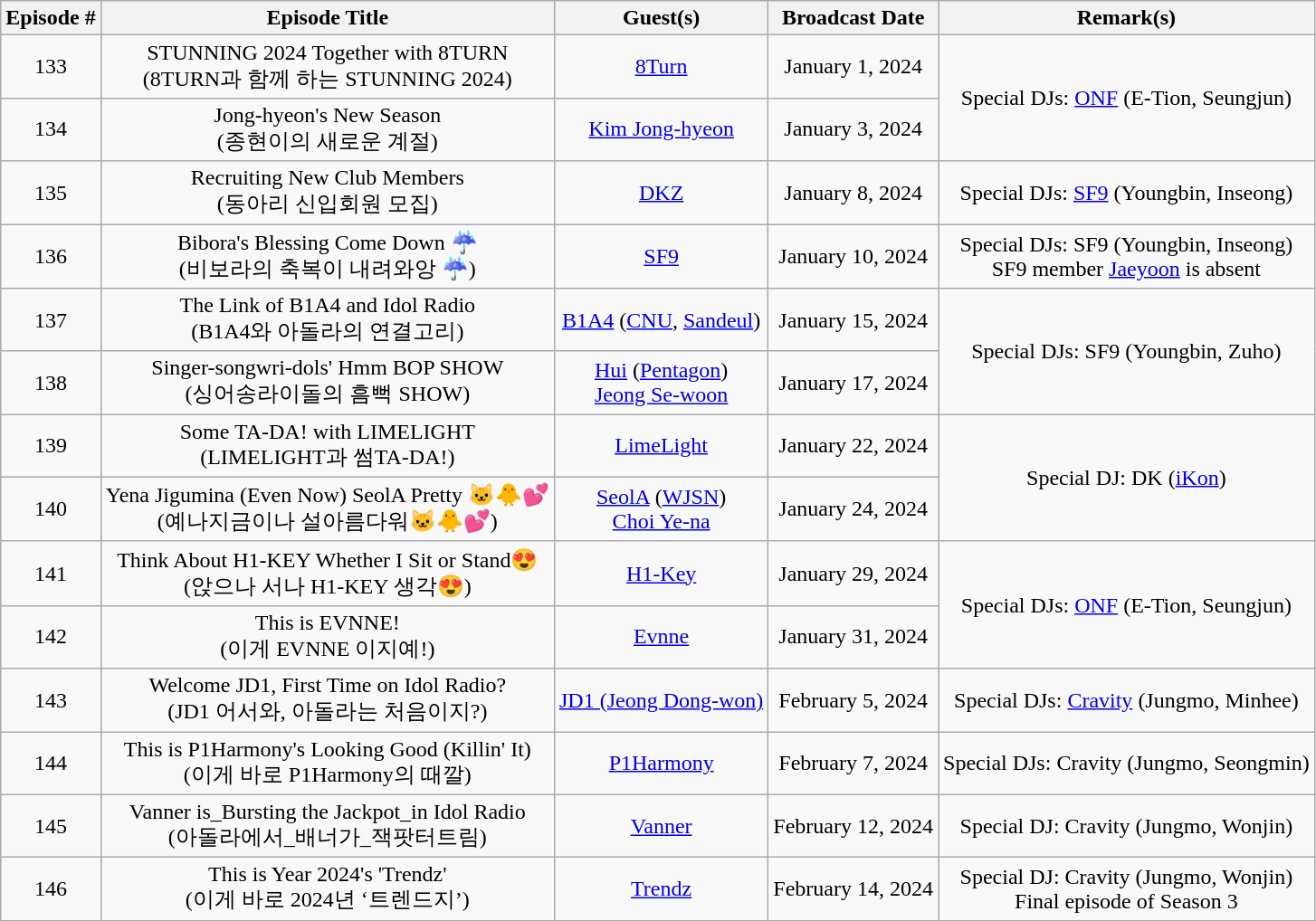<table class="wikitable" style="text-align:center">
<tr>
<th>Episode #</th>
<th>Episode Title</th>
<th>Guest(s)</th>
<th>Broadcast Date</th>
<th>Remark(s)</th>
</tr>
<tr>
<td>133</td>
<td>STUNNING 2024 Together with 8TURN<br>(8TURN과 함께 하는 STUNNING 2024)</td>
<td><a href='#'>8Turn</a></td>
<td>January 1, 2024</td>
<td rowspan="2">Special DJs: <a href='#'>ONF</a> (E-Tion, Seungjun)</td>
</tr>
<tr>
<td>134</td>
<td>Jong-hyeon's New Season<br>(종현이의 새로운 계절)</td>
<td><a href='#'>Kim Jong-hyeon</a></td>
<td>January 3, 2024</td>
</tr>
<tr>
<td>135</td>
<td>Recruiting New Club Members<br>(동아리 신입회원 모집)</td>
<td><a href='#'>DKZ</a></td>
<td>January 8, 2024</td>
<td>Special DJs: <a href='#'>SF9</a> (Youngbin, Inseong)</td>
</tr>
<tr>
<td>136</td>
<td>Bibora's Blessing Come Down ☔️<br>(비보라의 축복이 내려와앙 ☔️)</td>
<td><a href='#'>SF9</a></td>
<td>January 10, 2024</td>
<td>Special DJs: SF9 (Youngbin, Inseong)<br>SF9 member <a href='#'>Jaeyoon</a> is absent</td>
</tr>
<tr>
<td>137</td>
<td>The Link of B1A4 and Idol Radio<br>(B1A4와 아돌라의 연결고리)</td>
<td><a href='#'>B1A4</a> (<a href='#'>CNU</a>, <a href='#'>Sandeul</a>)</td>
<td>January 15, 2024</td>
<td rowspan="2">Special DJs: SF9 (Youngbin, Zuho)</td>
</tr>
<tr>
<td>138</td>
<td>Singer-songwri-dols' Hmm BOP SHOW<br>(싱어송라이돌의 흠뻑 SHOW)</td>
<td><a href='#'>Hui</a> (<a href='#'>Pentagon</a>)<br><a href='#'>Jeong Se-woon</a></td>
<td>January 17, 2024</td>
</tr>
<tr>
<td>139</td>
<td>Some TA-DA! with LIMELIGHT<br>(LIMELIGHT과 썸TA-DA!)</td>
<td><a href='#'>LimeLight</a></td>
<td>January 22, 2024</td>
<td rowspan="2">Special DJ: DK (<a href='#'>iKon</a>)</td>
</tr>
<tr>
<td>140</td>
<td>Yena Jigumina (Even Now) SeolA Pretty 🐱🐥💕<br>(예나지금이나 설아름다워🐱🐥💕)</td>
<td><a href='#'>SeolA</a> (<a href='#'>WJSN</a>)<br><a href='#'>Choi Ye-na</a></td>
<td>January 24, 2024</td>
</tr>
<tr>
<td>141</td>
<td>Think About H1-KEY Whether I Sit or Stand😍<br>(앉으나 서나 H1-KEY 생각😍)</td>
<td><a href='#'>H1-Key</a></td>
<td>January 29, 2024</td>
<td rowspan="2">Special DJs: <a href='#'>ONF</a> (E-Tion, Seungjun)</td>
</tr>
<tr>
<td>142</td>
<td>This is EVNNE!<br>(이게 EVNNE 이지예!)</td>
<td><a href='#'>Evnne</a></td>
<td>January 31, 2024</td>
</tr>
<tr>
<td>143</td>
<td>Welcome JD1, First Time on Idol Radio?<br>(JD1 어서와, 아돌라는 처음이지?)</td>
<td><a href='#'>JD1 (Jeong Dong-won)</a></td>
<td>February 5, 2024</td>
<td>Special DJs: <a href='#'>Cravity</a> (Jungmo, Minhee)</td>
</tr>
<tr>
<td>144</td>
<td>This is P1Harmony's Looking Good (Killin' It)<br>(이게 바로 P1Harmony의 때깔)</td>
<td><a href='#'>P1Harmony</a></td>
<td>February 7, 2024</td>
<td>Special DJs: Cravity (Jungmo, Seongmin)</td>
</tr>
<tr>
<td>145</td>
<td>Vanner is_Bursting the Jackpot_in Idol Radio<br>(아돌라에서_배너가_잭팟터트림)</td>
<td><a href='#'>Vanner</a></td>
<td>February 12, 2024</td>
<td>Special DJ: Cravity (Jungmo, Wonjin)</td>
</tr>
<tr>
<td>146</td>
<td>This is Year 2024's 'Trendz'<br>(이게 바로 2024년 ‘트렌드지’)</td>
<td><a href='#'>Trendz</a></td>
<td>February 14, 2024</td>
<td>Special DJ: Cravity (Jungmo, Wonjin)<br>Final episode of Season 3</td>
</tr>
<tr>
</tr>
</table>
